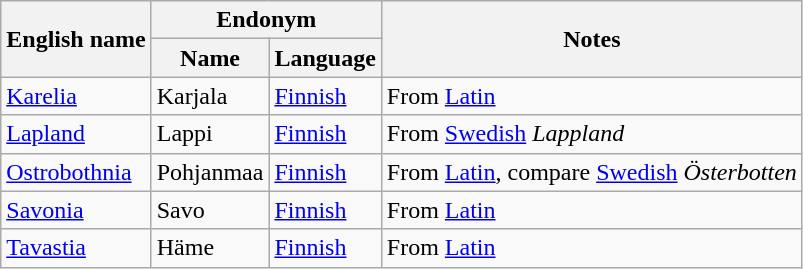<table class="wikitable sortable mw-collapsible">
<tr>
<th rowspan="2">English name</th>
<th colspan="2">Endonym</th>
<th rowspan="2">Notes</th>
</tr>
<tr>
<th>Name</th>
<th>Language</th>
</tr>
<tr>
<td><a href='#'>Karelia</a></td>
<td>Karjala</td>
<td><a href='#'>Finnish</a></td>
<td>From <a href='#'>Latin</a></td>
</tr>
<tr>
<td><a href='#'>Lapland</a></td>
<td>Lappi</td>
<td><a href='#'>Finnish</a></td>
<td>From <a href='#'>Swedish</a> <em>Lappland</em></td>
</tr>
<tr>
<td><a href='#'>Ostrobothnia</a></td>
<td>Pohjanmaa</td>
<td><a href='#'>Finnish</a></td>
<td>From <a href='#'>Latin</a>, compare <a href='#'>Swedish</a> <em>Österbotten</em></td>
</tr>
<tr>
<td><a href='#'>Savonia</a></td>
<td>Savo</td>
<td><a href='#'>Finnish</a></td>
<td>From <a href='#'>Latin</a></td>
</tr>
<tr>
<td><a href='#'>Tavastia</a></td>
<td>Häme</td>
<td><a href='#'>Finnish</a></td>
<td>From <a href='#'>Latin</a></td>
</tr>
</table>
